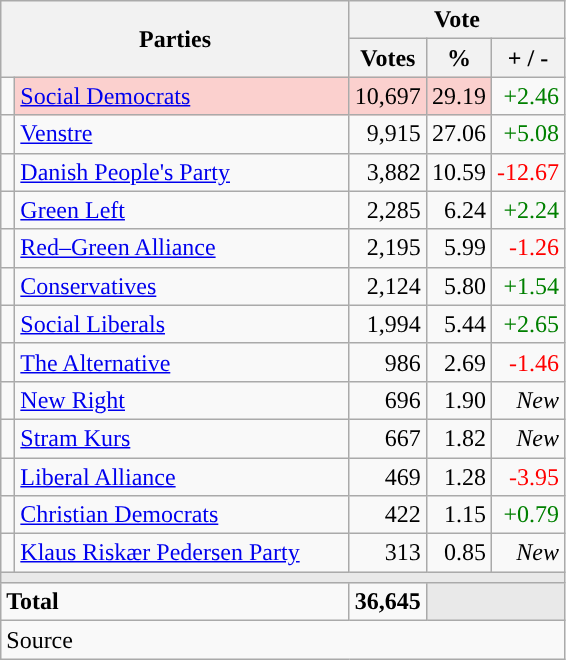<table class="wikitable" style="text-align:right;">
<tr>
<th style="text-align:centre;" rowspan="2" colspan="2" width="225">Parties</th>
<th colspan="3">Vote</th>
</tr>
<tr>
<th width="15">Votes</th>
<th width="15">%</th>
<th width="15">+ / -</th>
</tr>
<tr>
<td width="2" style="color:inherit;background:"></td>
<td bgcolor=#fbd0ce  align="left"><a href='#'>Social Democrats</a></td>
<td bgcolor=#fbd0ce>10,697</td>
<td bgcolor=#fbd0ce>29.19</td>
<td style=color:green;>+2.46</td>
</tr>
<tr>
<td width="2" style="color:inherit;background:"></td>
<td align="left"><a href='#'>Venstre</a></td>
<td>9,915</td>
<td>27.06</td>
<td style=color:green;>+5.08</td>
</tr>
<tr>
<td width="2" style="color:inherit;background:"></td>
<td align="left"><a href='#'>Danish People's Party</a></td>
<td>3,882</td>
<td>10.59</td>
<td style=color:red;>-12.67</td>
</tr>
<tr>
<td width="2" style="color:inherit;background:"></td>
<td align="left"><a href='#'>Green Left</a></td>
<td>2,285</td>
<td>6.24</td>
<td style=color:green;>+2.24</td>
</tr>
<tr>
<td width="2" style="color:inherit;background:"></td>
<td align="left"><a href='#'>Red–Green Alliance</a></td>
<td>2,195</td>
<td>5.99</td>
<td style=color:red;>-1.26</td>
</tr>
<tr>
<td width="2" style="color:inherit;background:"></td>
<td align="left"><a href='#'>Conservatives</a></td>
<td>2,124</td>
<td>5.80</td>
<td style=color:green;>+1.54</td>
</tr>
<tr>
<td width="2" style="color:inherit;background:"></td>
<td align="left"><a href='#'>Social Liberals</a></td>
<td>1,994</td>
<td>5.44</td>
<td style=color:green;>+2.65</td>
</tr>
<tr>
<td width="2" style="color:inherit;background:"></td>
<td align="left"><a href='#'>The Alternative</a></td>
<td>986</td>
<td>2.69</td>
<td style=color:red;>-1.46</td>
</tr>
<tr>
<td width="2" style="color:inherit;background:"></td>
<td align="left"><a href='#'>New Right</a></td>
<td>696</td>
<td>1.90</td>
<td><em>New</em></td>
</tr>
<tr>
<td width="2" style="color:inherit;background:"></td>
<td align="left"><a href='#'>Stram Kurs</a></td>
<td>667</td>
<td>1.82</td>
<td><em>New</em></td>
</tr>
<tr>
<td width="2" style="color:inherit;background:"></td>
<td align="left"><a href='#'>Liberal Alliance</a></td>
<td>469</td>
<td>1.28</td>
<td style=color:red;>-3.95</td>
</tr>
<tr>
<td width="2" style="color:inherit;background:"></td>
<td align="left"><a href='#'>Christian Democrats</a></td>
<td>422</td>
<td>1.15</td>
<td style=color:green;>+0.79</td>
</tr>
<tr>
<td width="2" style="color:inherit;background:"></td>
<td align="left"><a href='#'>Klaus Riskær Pedersen Party</a></td>
<td>313</td>
<td>0.85</td>
<td><em>New</em></td>
</tr>
<tr>
<td colspan="7" bgcolor="#E9E9E9"></td>
</tr>
<tr>
<td align="left" colspan="2"><strong>Total</strong></td>
<td><strong>36,645</strong></td>
<td bgcolor="#E9E9E9" colspan="2"></td>
</tr>
<tr>
<td align="left" colspan="6">Source</td>
</tr>
</table>
